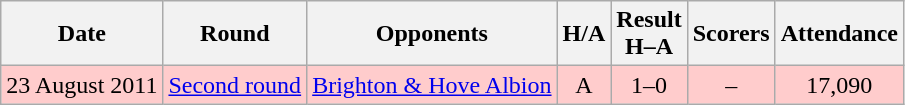<table class="wikitable" style="text-align:center">
<tr>
<th>Date</th>
<th>Round</th>
<th>Opponents</th>
<th>H/A</th>
<th>Result<br>H–A</th>
<th>Scorers</th>
<th>Attendance</th>
</tr>
<tr style="background:#fcc;">
<td>23 August 2011</td>
<td><a href='#'>Second round</a></td>
<td><a href='#'>Brighton & Hove Albion</a></td>
<td>A</td>
<td>1–0</td>
<td>–</td>
<td>17,090</td>
</tr>
</table>
